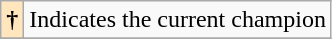<table class="wikitable">
<tr>
<th style="background-color:#FFE6BD">†</th>
<td>Indicates the current champion</td>
</tr>
<tr>
</tr>
</table>
